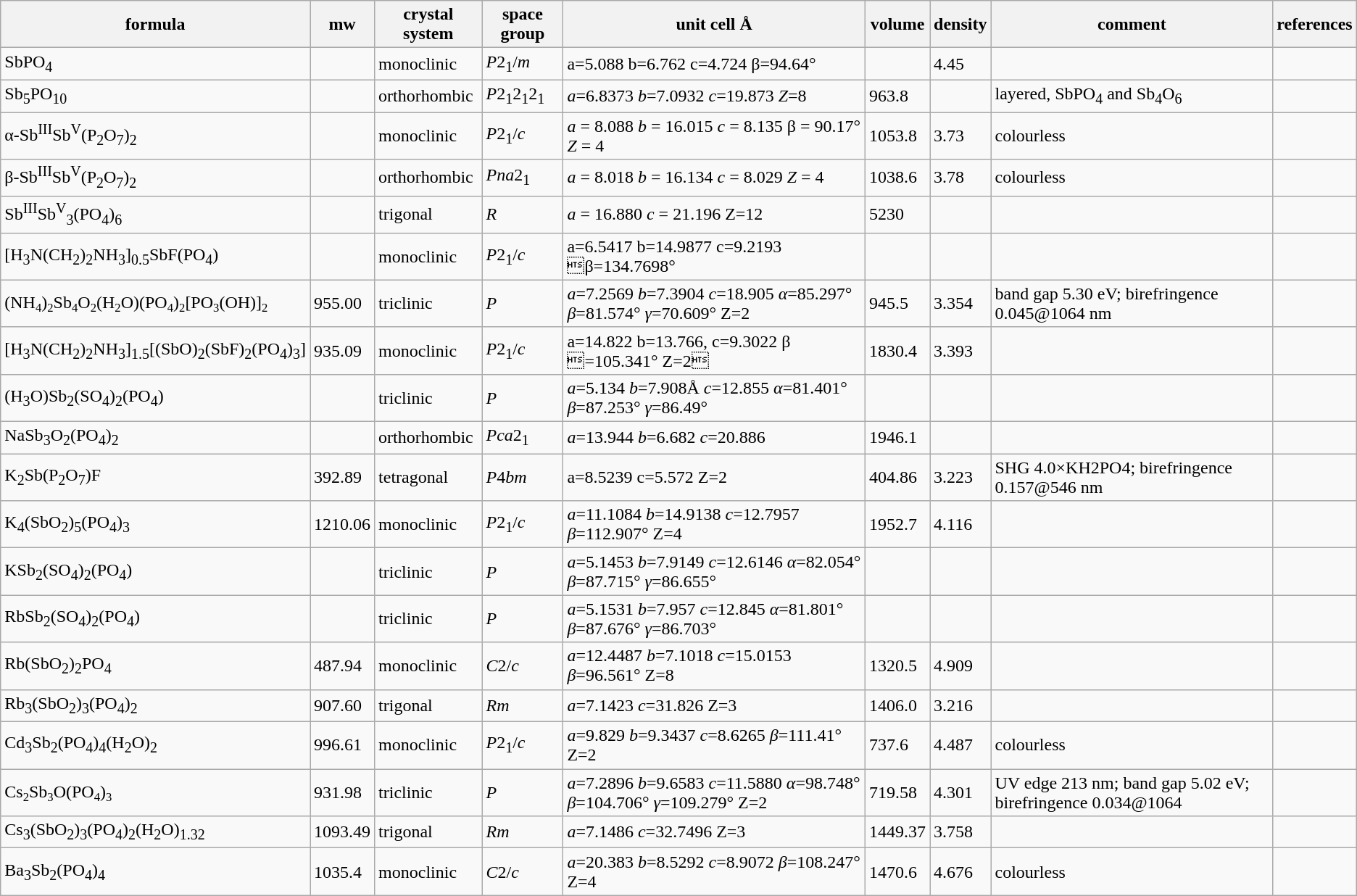<table class="wikitable">
<tr>
<th>formula</th>
<th>mw</th>
<th>crystal system</th>
<th>space group</th>
<th>unit cell Å</th>
<th>volume</th>
<th>density</th>
<th>comment</th>
<th>references</th>
</tr>
<tr>
<td>SbPO<sub>4</sub></td>
<td></td>
<td>monoclinic</td>
<td><em>P</em>2<sub>1</sub>/<em>m</em></td>
<td>a=5.088 b=6.762 c=4.724 β=94.64°</td>
<td></td>
<td>4.45</td>
<td></td>
<td></td>
</tr>
<tr>
<td>Sb<sub>5</sub>PO<sub>10</sub></td>
<td></td>
<td>orthorhombic</td>
<td><em>P</em>2<sub>1</sub>2<sub>1</sub>2<sub>1</sub></td>
<td><em>a</em>=6.8373 <em>b</em>=7.0932 <em>c</em>=19.873 <em>Z</em>=8</td>
<td>963.8</td>
<td></td>
<td>layered, SbPO<sub>4</sub> and Sb<sub>4</sub>O<sub>6</sub></td>
<td></td>
</tr>
<tr>
<td>α-Sb<sup>III</sup>Sb<sup>V</sup>(P<sub>2</sub>O<sub>7</sub>)<sub>2</sub></td>
<td></td>
<td>monoclinic</td>
<td><em>P</em>2<sub>1</sub>/<em>c</em></td>
<td><em>a</em> = 8.088 <em>b</em> = 16.015 <em>c</em> = 8.135 β = 90.17° <em>Z</em> = 4</td>
<td>1053.8</td>
<td>3.73</td>
<td>colourless</td>
<td></td>
</tr>
<tr>
<td>β-Sb<sup>III</sup>Sb<sup>V</sup>(P<sub>2</sub>O<sub>7</sub>)<sub>2</sub></td>
<td></td>
<td>orthorhombic</td>
<td><em>Pna</em>2<sub>1</sub></td>
<td><em>a</em> = 8.018 <em>b</em> = 16.134 <em>c</em> = 8.029 <em>Z</em> = 4</td>
<td>1038.6</td>
<td>3.78</td>
<td>colourless</td>
<td></td>
</tr>
<tr>
<td>Sb<sup>III</sup>Sb<sup>V</sup><sub>3</sub>(PO<sub>4</sub>)<sub>6</sub></td>
<td></td>
<td>trigonal</td>
<td><em>R</em></td>
<td><em>a</em> = 16.880 <em>c</em> = 21.196 Z=12</td>
<td>5230</td>
<td></td>
<td></td>
<td></td>
</tr>
<tr>
<td>[H<sub>3</sub>N(CH<sub>2</sub>)<sub>2</sub>NH<sub>3</sub>]<sub>0.5</sub>SbF(PO<sub>4</sub>)</td>
<td></td>
<td>monoclinic</td>
<td><em>P</em>2<sub>1</sub>/<em>c</em></td>
<td>a=6.5417 b=14.9877 c=9.2193 β=134.7698°</td>
<td></td>
<td></td>
<td></td>
<td></td>
</tr>
<tr>
<td>(NH<small><sub>4</sub></small>)<small><sub>2</sub></small>Sb<small><sub>4</sub></small>O<small><sub>2</sub></small>(H<small><sub>2</sub></small>O)(PO<small><sub>4</sub></small>)<small><sub>2</sub></small>[PO<small><sub>3</sub></small>(OH)]<small><sub>2</sub></small></td>
<td>955.00</td>
<td>triclinic</td>
<td><em>P</em></td>
<td><em>a</em>=7.2569 <em>b</em>=7.3904 <em>c</em>=18.905 <em>α</em>=85.297° <em>β</em>=81.574° <em>γ</em>=70.609° Z=2</td>
<td>945.5</td>
<td>3.354</td>
<td>band gap 5.30 eV; birefringence 0.045@1064 nm</td>
<td></td>
</tr>
<tr>
<td>[H<sub>3</sub>N(CH<sub>2</sub>)<sub>2</sub>NH<sub>3</sub>]<sub>1.5</sub>[(SbO)<sub>2</sub>(SbF)<sub>2</sub>(PO<sub>4</sub>)<sub>3</sub>]</td>
<td>935.09</td>
<td>monoclinic</td>
<td><em>P</em>2<sub>1</sub>/<em>c</em></td>
<td>a=14.822 b=13.766, c=9.3022 β =105.341° Z=2</td>
<td>1830.4</td>
<td>3.393</td>
<td></td>
<td></td>
</tr>
<tr>
<td>(H<sub>3</sub>O)Sb<sub>2</sub>(SO<sub>4</sub>)<sub>2</sub>(PO<sub>4</sub>)</td>
<td></td>
<td>triclinic</td>
<td><em>P</em></td>
<td><em>a</em>=5.134 <em>b</em>=7.908Å <em>c</em>=12.855 <em>α</em>=81.401° <em>β</em>=87.253° <em>γ</em>=86.49°</td>
<td></td>
<td></td>
<td></td>
<td></td>
</tr>
<tr>
<td>NaSb<sub>3</sub>O<sub>2</sub>(PO<sub>4</sub>)<sub>2</sub></td>
<td></td>
<td>orthorhombic</td>
<td><em>Pca</em>2<sub>1</sub></td>
<td><em>a</em>=13.944 <em>b</em>=6.682 <em>c</em>=20.886</td>
<td>1946.1</td>
<td></td>
<td></td>
<td></td>
</tr>
<tr>
<td>K<sub>2</sub>Sb(P<sub>2</sub>O<sub>7</sub>)F</td>
<td>392.89</td>
<td>tetragonal</td>
<td><em>P</em>4<em>bm</em></td>
<td>a=8.5239 c=5.572 Z=2</td>
<td>404.86</td>
<td>3.223</td>
<td>SHG 4.0×KH2PO4; birefringence 0.157@546 nm</td>
<td></td>
</tr>
<tr>
<td>K<sub>4</sub>(SbO<sub>2</sub>)<sub>5</sub>(PO<sub>4</sub>)<sub>3</sub></td>
<td>1210.06</td>
<td>monoclinic</td>
<td><em>P</em>2<sub>1</sub>/<em>c</em></td>
<td><em>a</em>=11.1084 <em>b</em>=14.9138 <em>c</em>=12.7957 <em>β</em>=112.907° Z=4</td>
<td>1952.7</td>
<td>4.116</td>
<td></td>
<td></td>
</tr>
<tr>
<td>KSb<sub>2</sub>(SO<sub>4</sub>)<sub>2</sub>(PO<sub>4</sub>)</td>
<td></td>
<td>triclinic</td>
<td><em>P</em></td>
<td><em>a</em>=5.1453 <em>b</em>=7.9149 <em>c</em>=12.6146 <em>α</em>=82.054° <em>β</em>=87.715° <em>γ</em>=86.655°</td>
<td></td>
<td></td>
<td></td>
<td></td>
</tr>
<tr>
<td>RbSb<sub>2</sub>(SO<sub>4</sub>)<sub>2</sub>(PO<sub>4</sub>)</td>
<td></td>
<td>triclinic</td>
<td><em>P</em></td>
<td><em>a</em>=5.1531 <em>b</em>=7.957 <em>c</em>=12.845 <em>α</em>=81.801° <em>β</em>=87.676° <em>γ</em>=86.703°</td>
<td></td>
<td></td>
<td></td>
<td></td>
</tr>
<tr>
<td>Rb(SbO<sub>2</sub>)<sub>2</sub>PO<sub>4</sub></td>
<td>487.94</td>
<td>monoclinic</td>
<td><em>C</em>2/<em>c</em></td>
<td><em>a</em>=12.4487 <em>b</em>=7.1018 <em>c</em>=15.0153 <em>β</em>=96.561° Z=8</td>
<td>1320.5</td>
<td>4.909</td>
<td></td>
<td></td>
</tr>
<tr>
<td>Rb<sub>3</sub>(SbO<sub>2</sub>)<sub>3</sub>(PO<sub>4</sub>)<sub>2</sub></td>
<td>907.60</td>
<td>trigonal</td>
<td><em>R</em><em>m</em></td>
<td><em>a</em>=7.1423 <em>c</em>=31.826 Z=3</td>
<td>1406.0</td>
<td>3.216</td>
<td></td>
<td></td>
</tr>
<tr>
<td>Cd<sub>3</sub>Sb<sub>2</sub>(PO<sub>4</sub>)<sub>4</sub>(H<sub>2</sub>O)<sub>2</sub></td>
<td>996.61</td>
<td>monoclinic</td>
<td><em>P</em>2<sub>1</sub>/<em>c</em></td>
<td><em>a</em>=9.829 <em>b</em>=9.3437 <em>c</em>=8.6265 <em>β</em>=111.41° Z=2</td>
<td>737.6</td>
<td>4.487</td>
<td>colourless</td>
<td></td>
</tr>
<tr>
<td>Cs<small><sub>2</sub></small>Sb<small><sub>3</sub></small>O(PO<small><sub>4</sub></small>)<small><sub>3</sub></small></td>
<td>931.98</td>
<td>triclinic</td>
<td><em>P</em></td>
<td><em>a</em>=7.2896 <em>b</em>=9.6583 <em>c</em>=11.5880 <em>α</em>=98.748° <em>β</em>=104.706° <em>γ</em>=109.279° Z=2</td>
<td>719.58</td>
<td>4.301</td>
<td>UV edge 213 nm; band gap 5.02 eV; birefringence 0.034@1064</td>
<td></td>
</tr>
<tr>
<td>Cs<sub>3</sub>(SbO<sub>2</sub>)<sub>3</sub>(PO<sub>4</sub>)<sub>2</sub>(H<sub>2</sub>O)<sub>1.32</sub></td>
<td>1093.49</td>
<td>trigonal</td>
<td><em>R</em><em>m</em></td>
<td><em>a</em>=7.1486 <em>c</em>=32.7496 Z=3</td>
<td>1449.37</td>
<td>3.758</td>
<td></td>
<td></td>
</tr>
<tr>
<td>Ba<sub>3</sub>Sb<sub>2</sub>(PO<sub>4</sub>)<sub>4</sub></td>
<td>1035.4</td>
<td>monoclinic</td>
<td><em>C</em>2/<em>c</em></td>
<td><em>a</em>=20.383 <em>b</em>=8.5292 <em>c</em>=8.9072 <em>β</em>=108.247° Z=4</td>
<td>1470.6</td>
<td>4.676</td>
<td>colourless</td>
<td></td>
</tr>
</table>
